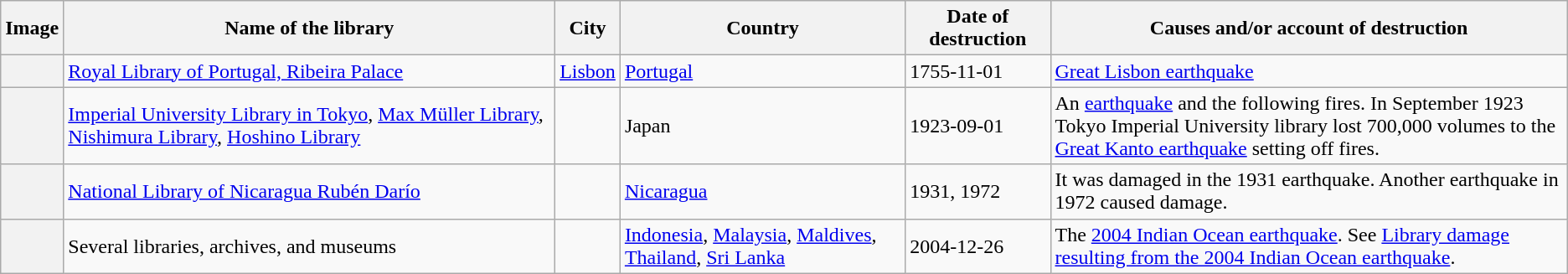<table class="wikitable sortable">
<tr>
<th>Image</th>
<th>Name of the library</th>
<th>City</th>
<th>Country</th>
<th>Date of destruction</th>
<th style="width:33%;">Causes and/or account of destruction</th>
</tr>
<tr>
<th></th>
<td><a href='#'>Royal Library of Portugal, Ribeira Palace</a></td>
<td><a href='#'>Lisbon</a></td>
<td><a href='#'>Portugal</a></td>
<td>1755-11-01</td>
<td><a href='#'>Great Lisbon earthquake</a></td>
</tr>
<tr>
<th></th>
<td><a href='#'>Imperial University Library in Tokyo</a>, <a href='#'>Max Müller Library</a>, <a href='#'>Nishimura Library</a>, <a href='#'>Hoshino Library</a></td>
<td></td>
<td>Japan</td>
<td>1923-09-01</td>
<td>An <a href='#'>earthquake</a> and the following fires. In September 1923 Tokyo Imperial University library lost 700,000 volumes to the <a href='#'>Great Kanto earthquake</a> setting off fires.</td>
</tr>
<tr>
<th></th>
<td><a href='#'>National Library of Nicaragua Rubén Darío</a></td>
<td></td>
<td><a href='#'>Nicaragua</a></td>
<td>1931, 1972</td>
<td>It was damaged in the 1931 earthquake. Another earthquake in 1972 caused damage.</td>
</tr>
<tr>
<th></th>
<td>Several libraries, archives, and museums</td>
<td></td>
<td><a href='#'>Indonesia</a>, <a href='#'>Malaysia</a>, <a href='#'>Maldives</a>, <a href='#'>Thailand</a>, <a href='#'>Sri Lanka</a></td>
<td>2004-12-26</td>
<td>The <a href='#'>2004 Indian Ocean earthquake</a>. See <a href='#'>Library damage resulting from the 2004 Indian Ocean earthquake</a>.</td>
</tr>
</table>
